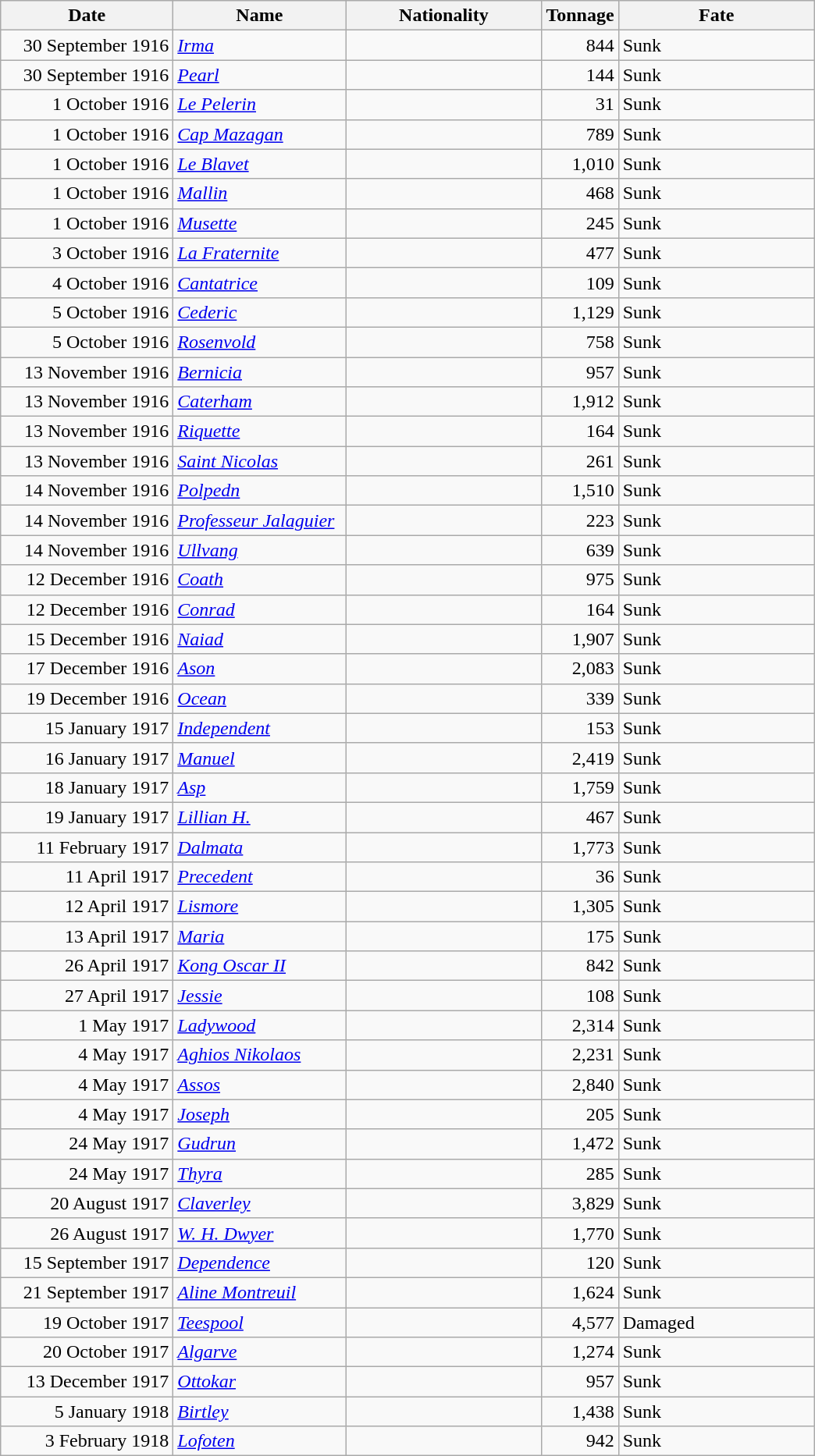<table class="wikitable sortable">
<tr>
<th width="140px">Date</th>
<th width="140px">Name</th>
<th width="160px">Nationality</th>
<th width="25px">Tonnage</th>
<th width="160px">Fate</th>
</tr>
<tr>
<td align="right">30 September 1916</td>
<td align="left"><a href='#'><em>Irma</em></a></td>
<td align="left"></td>
<td align="right">844</td>
<td align="left">Sunk</td>
</tr>
<tr>
<td align="right">30 September 1916</td>
<td align="left"><a href='#'><em>Pearl</em></a></td>
<td align="left"></td>
<td align="right">144</td>
<td align="left">Sunk</td>
</tr>
<tr>
<td align="right">1 October 1916</td>
<td align="left"><a href='#'><em>Le Pelerin</em></a></td>
<td align="left"></td>
<td align="right">31</td>
<td align="left">Sunk</td>
</tr>
<tr>
<td align="right">1 October 1916</td>
<td align="left"><a href='#'><em>Cap Mazagan</em></a></td>
<td align="left"></td>
<td align="right">789</td>
<td align="left">Sunk</td>
</tr>
<tr>
<td align="right">1 October 1916</td>
<td align="left"><a href='#'><em>Le Blavet</em></a></td>
<td align="left"></td>
<td align="right">1,010</td>
<td align="left">Sunk</td>
</tr>
<tr>
<td align="right">1 October 1916</td>
<td align="left"><a href='#'><em>Mallin</em></a></td>
<td align="left"></td>
<td align="right">468</td>
<td align="left">Sunk</td>
</tr>
<tr>
<td align="right">1 October 1916</td>
<td align="left"><a href='#'><em>Musette</em></a></td>
<td align="left"></td>
<td align="right">245</td>
<td align="left">Sunk</td>
</tr>
<tr>
<td align="right">3 October 1916</td>
<td align="left"><a href='#'><em>La Fraternite</em></a></td>
<td align="left"></td>
<td align="right">477</td>
<td align="left">Sunk</td>
</tr>
<tr>
<td align="right">4 October 1916</td>
<td align="left"><a href='#'><em>Cantatrice</em></a></td>
<td align="left"></td>
<td align="right">109</td>
<td align="left">Sunk</td>
</tr>
<tr>
<td align="right">5 October 1916</td>
<td align="left"><a href='#'><em>Cederic</em></a></td>
<td align="left"></td>
<td align="right">1,129</td>
<td align="left">Sunk</td>
</tr>
<tr>
<td align="right">5 October 1916</td>
<td align="left"><a href='#'><em>Rosenvold</em></a></td>
<td align="left"></td>
<td align="right">758</td>
<td align="left">Sunk</td>
</tr>
<tr>
<td align="right">13 November 1916</td>
<td align="left"><a href='#'><em>Bernicia</em></a></td>
<td align="left"></td>
<td align="right">957</td>
<td align="left">Sunk</td>
</tr>
<tr>
<td align="right">13 November 1916</td>
<td align="left"><a href='#'><em>Caterham</em></a></td>
<td align="left"></td>
<td align="right">1,912</td>
<td align="left">Sunk</td>
</tr>
<tr>
<td align="right">13 November 1916</td>
<td align="left"><a href='#'><em>Riquette</em></a></td>
<td align="left"></td>
<td align="right">164</td>
<td align="left">Sunk</td>
</tr>
<tr>
<td align="right">13 November 1916</td>
<td align="left"><a href='#'><em>Saint Nicolas</em></a></td>
<td align="left"></td>
<td align="right">261</td>
<td align="left">Sunk</td>
</tr>
<tr>
<td align="right">14 November 1916</td>
<td align="left"><a href='#'><em>Polpedn</em></a></td>
<td align="left"></td>
<td align="right">1,510</td>
<td align="left">Sunk</td>
</tr>
<tr>
<td align="right">14 November 1916</td>
<td align="left"><a href='#'><em>Professeur Jalaguier</em></a></td>
<td align="left"></td>
<td align="right">223</td>
<td align="left">Sunk</td>
</tr>
<tr>
<td align="right">14 November 1916</td>
<td align="left"><a href='#'><em>Ullvang</em></a></td>
<td align="left"></td>
<td align="right">639</td>
<td align="left">Sunk</td>
</tr>
<tr>
<td align="right">12 December 1916</td>
<td align="left"><a href='#'><em>Coath</em></a></td>
<td align="left"></td>
<td align="right">975</td>
<td align="left">Sunk</td>
</tr>
<tr>
<td align="right">12 December 1916</td>
<td align="left"><a href='#'><em>Conrad</em></a></td>
<td align="left"></td>
<td align="right">164</td>
<td align="left">Sunk</td>
</tr>
<tr>
<td align="right">15 December 1916</td>
<td align="left"><a href='#'><em>Naiad</em></a></td>
<td align="left"></td>
<td align="right">1,907</td>
<td align="left">Sunk</td>
</tr>
<tr>
<td align="right">17 December 1916</td>
<td align="left"><a href='#'><em>Ason</em></a></td>
<td align="left"></td>
<td align="right">2,083</td>
<td align="left">Sunk</td>
</tr>
<tr>
<td align="right">19 December 1916</td>
<td align="left"><a href='#'><em>Ocean</em></a></td>
<td align="left"></td>
<td align="right">339</td>
<td align="left">Sunk</td>
</tr>
<tr>
<td align="right">15 January 1917</td>
<td align="left"><a href='#'><em>Independent</em></a></td>
<td align="left"></td>
<td align="right">153</td>
<td align="left">Sunk</td>
</tr>
<tr>
<td align="right">16 January 1917</td>
<td align="left"><a href='#'><em>Manuel</em></a></td>
<td align="left"></td>
<td align="right">2,419</td>
<td align="left">Sunk</td>
</tr>
<tr>
<td align="right">18 January 1917</td>
<td align="left"><a href='#'><em>Asp</em></a></td>
<td align="left"></td>
<td align="right">1,759</td>
<td align="left">Sunk</td>
</tr>
<tr>
<td align="right">19 January 1917</td>
<td align="left"><a href='#'><em>Lillian H.</em></a></td>
<td align="left"></td>
<td align="right">467</td>
<td align="left">Sunk</td>
</tr>
<tr>
<td align="right">11 February 1917</td>
<td align="left"><a href='#'><em>Dalmata</em></a></td>
<td align="left"></td>
<td align="right">1,773</td>
<td align="left">Sunk</td>
</tr>
<tr>
<td align="right">11 April 1917</td>
<td align="left"><a href='#'><em>Precedent</em></a></td>
<td align="left"></td>
<td align="right">36</td>
<td align="left">Sunk</td>
</tr>
<tr>
<td align="right">12 April 1917</td>
<td align="left"><a href='#'><em>Lismore</em></a></td>
<td align="left"></td>
<td align="right">1,305</td>
<td align="left">Sunk</td>
</tr>
<tr>
<td align="right">13 April 1917</td>
<td align="left"><a href='#'><em>Maria</em></a></td>
<td align="left"></td>
<td align="right">175</td>
<td align="left">Sunk</td>
</tr>
<tr>
<td align="right">26 April 1917</td>
<td align="left"><a href='#'><em>Kong Oscar II</em></a></td>
<td align="left"></td>
<td align="right">842</td>
<td align="left">Sunk</td>
</tr>
<tr>
<td align="right">27 April 1917</td>
<td align="left"><a href='#'><em>Jessie</em></a></td>
<td align="left"></td>
<td align="right">108</td>
<td align="left">Sunk</td>
</tr>
<tr>
<td align="right">1 May 1917</td>
<td align="left"><a href='#'><em>Ladywood</em></a></td>
<td align="left"></td>
<td align="right">2,314</td>
<td align="left">Sunk</td>
</tr>
<tr>
<td align="right">4 May 1917</td>
<td align="left"><a href='#'><em>Aghios Nikolaos</em></a></td>
<td align="left"></td>
<td align="right">2,231</td>
<td align="left">Sunk</td>
</tr>
<tr>
<td align="right">4 May 1917</td>
<td align="left"><a href='#'><em>Assos</em></a></td>
<td align="left"></td>
<td align="right">2,840</td>
<td align="left">Sunk</td>
</tr>
<tr>
<td align="right">4 May 1917</td>
<td align="left"><a href='#'><em>Joseph</em></a></td>
<td align="left"></td>
<td align="right">205</td>
<td align="left">Sunk</td>
</tr>
<tr>
<td align="right">24 May 1917</td>
<td align="left"><a href='#'><em>Gudrun</em></a></td>
<td align="left"></td>
<td align="right">1,472</td>
<td align="left">Sunk</td>
</tr>
<tr>
<td align="right">24 May 1917</td>
<td align="left"><a href='#'><em>Thyra</em></a></td>
<td align="left"></td>
<td align="right">285</td>
<td align="left">Sunk</td>
</tr>
<tr>
<td align="right">20 August 1917</td>
<td align="left"><a href='#'><em>Claverley</em></a></td>
<td align="left"></td>
<td align="right">3,829</td>
<td align="left">Sunk</td>
</tr>
<tr>
<td align="right">26 August 1917</td>
<td align="left"><a href='#'><em>W. H. Dwyer</em></a></td>
<td align="left"></td>
<td align="right">1,770</td>
<td align="left">Sunk</td>
</tr>
<tr>
<td align="right">15 September 1917</td>
<td align="left"><a href='#'><em>Dependence</em></a></td>
<td align="left"></td>
<td align="right">120</td>
<td align="left">Sunk</td>
</tr>
<tr>
<td align="right">21 September 1917</td>
<td align="left"><a href='#'><em>Aline Montreuil</em></a></td>
<td align="left"></td>
<td align="right">1,624</td>
<td align="left">Sunk</td>
</tr>
<tr>
<td align="right">19 October 1917</td>
<td align="left"><a href='#'><em>Teespool</em></a></td>
<td align="left"></td>
<td align="right">4,577</td>
<td align="left">Damaged</td>
</tr>
<tr>
<td align="right">20 October 1917</td>
<td align="left"><a href='#'><em>Algarve</em></a></td>
<td align="left"></td>
<td align="right">1,274</td>
<td align="left">Sunk</td>
</tr>
<tr>
<td align="right">13 December 1917</td>
<td align="left"><a href='#'><em>Ottokar</em></a></td>
<td align="left"></td>
<td align="right">957</td>
<td align="left">Sunk</td>
</tr>
<tr>
<td align="right">5 January 1918</td>
<td align="left"><a href='#'><em>Birtley</em></a></td>
<td align="left"></td>
<td align="right">1,438</td>
<td align="left">Sunk</td>
</tr>
<tr>
<td align="right">3 February 1918</td>
<td align="left"><a href='#'><em>Lofoten</em></a></td>
<td align="left"></td>
<td align="right">942</td>
<td align="left">Sunk</td>
</tr>
</table>
